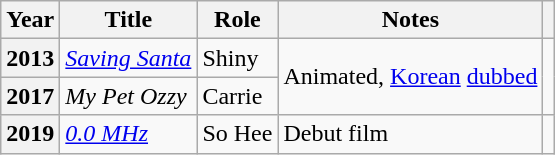<table class="wikitable plainrowheaders sortable">
<tr>
<th scope="col">Year</th>
<th scope="col">Title</th>
<th scope="col">Role</th>
<th scope="col">Notes</th>
<th scope="col" class="unsortable"></th>
</tr>
<tr>
<th scope="row">2013</th>
<td><em><a href='#'>Saving Santa</a></em></td>
<td>Shiny</td>
<td rowspan="2">Animated, <a href='#'>Korean</a> <a href='#'>dubbed</a></td>
<td rowspan="2" style="text-align:center"></td>
</tr>
<tr>
<th scope="row">2017</th>
<td><em>My Pet Ozzy</em></td>
<td>Carrie</td>
</tr>
<tr>
<th scope="row">2019</th>
<td><em><a href='#'>0.0 MHz</a></em></td>
<td>So Hee</td>
<td>Debut film</td>
<td style="text-align:center"></td>
</tr>
</table>
